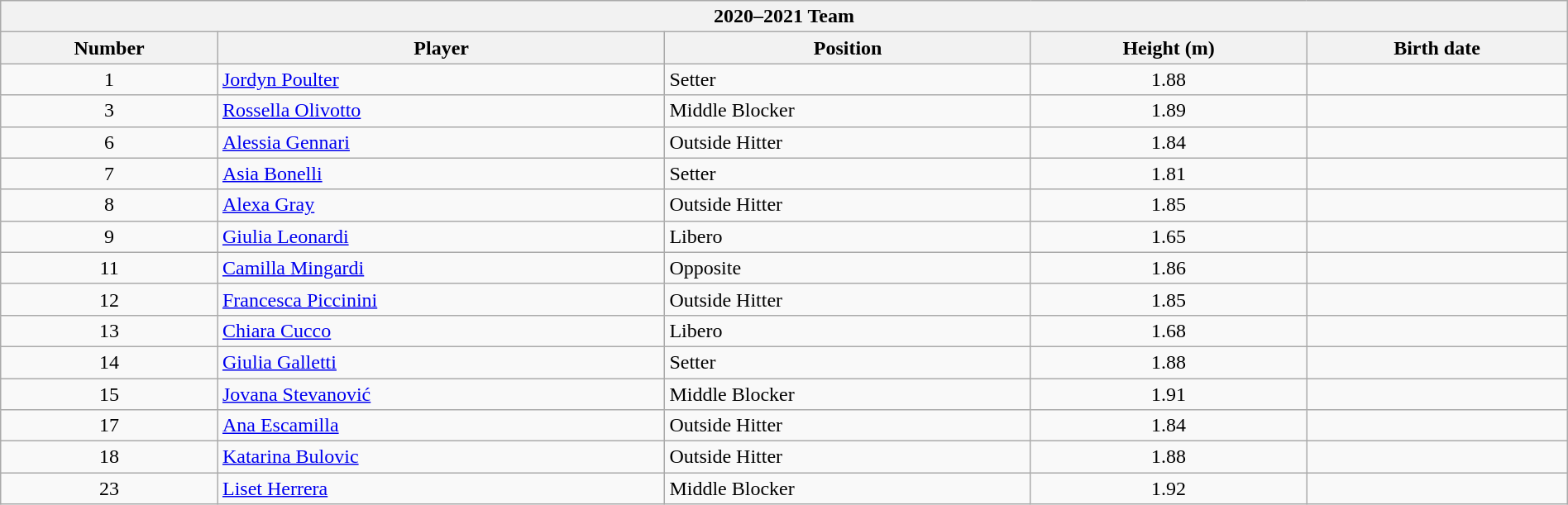<table class="wikitable" style="width:100%;">
<tr>
<th colspan=5><strong>2020–2021 Team</strong></th>
</tr>
<tr>
<th>Number</th>
<th>Player</th>
<th>Position</th>
<th>Height (m)</th>
<th>Birth date</th>
</tr>
<tr>
<td align=center>1</td>
<td> <a href='#'>Jordyn Poulter</a></td>
<td>Setter</td>
<td align=center>1.88</td>
<td></td>
</tr>
<tr>
<td align=center>3</td>
<td> <a href='#'>Rossella Olivotto</a></td>
<td>Middle Blocker</td>
<td align=center>1.89</td>
<td></td>
</tr>
<tr>
<td align=center>6</td>
<td> <a href='#'>Alessia Gennari</a></td>
<td>Outside Hitter</td>
<td align=center>1.84</td>
<td></td>
</tr>
<tr>
<td align=center>7</td>
<td> <a href='#'>Asia Bonelli</a></td>
<td>Setter</td>
<td align=center>1.81</td>
<td></td>
</tr>
<tr>
<td align=center>8</td>
<td> <a href='#'>Alexa Gray</a></td>
<td>Outside Hitter</td>
<td align=center>1.85</td>
<td></td>
</tr>
<tr>
<td align=center>9</td>
<td> <a href='#'>Giulia Leonardi</a></td>
<td>Libero</td>
<td align=center>1.65</td>
<td></td>
</tr>
<tr>
<td align=center>11</td>
<td> <a href='#'>Camilla Mingardi</a></td>
<td>Opposite</td>
<td align=center>1.86</td>
<td></td>
</tr>
<tr>
<td align=center>12</td>
<td> <a href='#'>Francesca Piccinini</a></td>
<td>Outside Hitter</td>
<td align=center>1.85</td>
<td></td>
</tr>
<tr>
<td align=center>13</td>
<td> <a href='#'>Chiara Cucco</a></td>
<td>Libero</td>
<td align=center>1.68</td>
<td></td>
</tr>
<tr>
<td align=center>14</td>
<td> <a href='#'>Giulia Galletti</a></td>
<td>Setter</td>
<td align=center>1.88</td>
<td></td>
</tr>
<tr>
<td align=center>15</td>
<td> <a href='#'>Jovana Stevanović</a></td>
<td>Middle Blocker</td>
<td align=center>1.91</td>
<td></td>
</tr>
<tr>
<td align=center>17</td>
<td> <a href='#'>Ana Escamilla</a></td>
<td>Outside Hitter</td>
<td align=center>1.84</td>
<td></td>
</tr>
<tr>
<td align=center>18</td>
<td> <a href='#'>Katarina Bulovic</a></td>
<td>Outside Hitter</td>
<td align=center>1.88</td>
<td></td>
</tr>
<tr>
<td align=center>23</td>
<td> <a href='#'>Liset Herrera</a></td>
<td>Middle Blocker</td>
<td align=center>1.92</td>
<td></td>
</tr>
</table>
